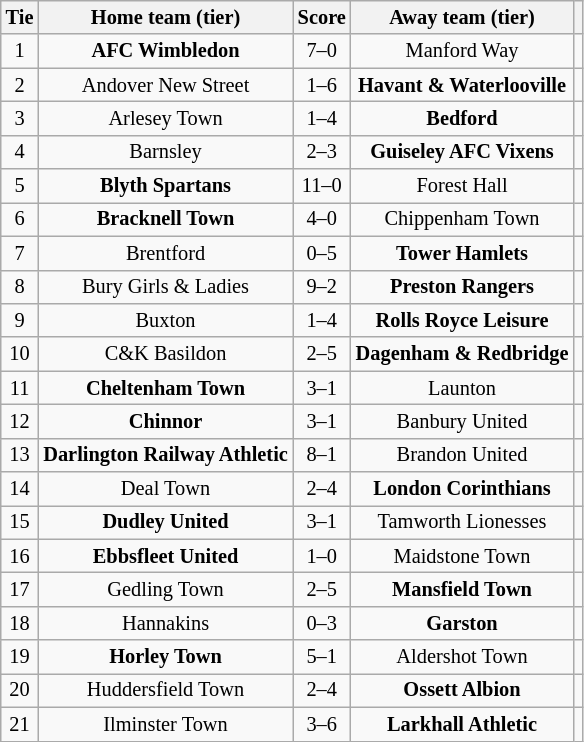<table class="wikitable" style="text-align:center; font-size:85%">
<tr>
<th>Tie</th>
<th>Home team (tier)</th>
<th>Score</th>
<th>Away team (tier)</th>
<th></th>
</tr>
<tr>
<td align="center">1</td>
<td><strong>AFC Wimbledon</strong></td>
<td align="center">7–0</td>
<td>Manford Way</td>
<td></td>
</tr>
<tr>
<td align="center">2</td>
<td>Andover New Street</td>
<td align="center">1–6</td>
<td><strong>Havant & Waterlooville</strong></td>
<td></td>
</tr>
<tr>
<td align="center">3</td>
<td>Arlesey Town</td>
<td align="center">1–4</td>
<td><strong>Bedford</strong></td>
<td></td>
</tr>
<tr>
<td align="center">4</td>
<td>Barnsley</td>
<td align="center">2–3</td>
<td><strong>Guiseley AFC Vixens</strong></td>
<td></td>
</tr>
<tr>
<td align="center">5</td>
<td><strong>Blyth Spartans</strong></td>
<td align="center">11–0</td>
<td>Forest Hall</td>
<td></td>
</tr>
<tr>
<td align="center">6</td>
<td><strong>Bracknell Town</strong></td>
<td align="center">4–0</td>
<td>Chippenham Town</td>
<td></td>
</tr>
<tr>
<td align="center">7</td>
<td>Brentford</td>
<td align="center">0–5</td>
<td><strong>Tower Hamlets</strong></td>
<td></td>
</tr>
<tr>
<td align="center">8</td>
<td>Bury Girls & Ladies</td>
<td align="center">9–2</td>
<td><strong>Preston Rangers</strong></td>
<td></td>
</tr>
<tr>
<td align="center">9</td>
<td>Buxton</td>
<td align="center">1–4</td>
<td><strong>Rolls Royce Leisure</strong></td>
<td></td>
</tr>
<tr>
<td align="center">10</td>
<td>C&K Basildon</td>
<td align="center">2–5</td>
<td><strong>Dagenham & Redbridge</strong></td>
<td></td>
</tr>
<tr>
<td align="center">11</td>
<td><strong>Cheltenham Town</strong></td>
<td align="center">3–1</td>
<td>Launton</td>
<td></td>
</tr>
<tr>
<td align="center">12</td>
<td><strong>Chinnor</strong></td>
<td align="center">3–1</td>
<td>Banbury United</td>
<td></td>
</tr>
<tr>
<td align="center">13</td>
<td><strong>Darlington Railway Athletic</strong></td>
<td align="center">8–1</td>
<td>Brandon United</td>
<td></td>
</tr>
<tr>
<td align="center">14</td>
<td>Deal Town</td>
<td align="center">2–4</td>
<td><strong>London Corinthians</strong></td>
<td></td>
</tr>
<tr>
<td align="center">15</td>
<td><strong>Dudley United</strong></td>
<td align="center">3–1</td>
<td>Tamworth Lionesses</td>
<td></td>
</tr>
<tr>
<td align="center">16</td>
<td><strong>Ebbsfleet United</strong></td>
<td align="center">1–0</td>
<td>Maidstone Town</td>
<td></td>
</tr>
<tr>
<td align="center">17</td>
<td>Gedling Town</td>
<td align="center">2–5</td>
<td><strong>Mansfield Town</strong></td>
<td></td>
</tr>
<tr>
<td align="center">18</td>
<td>Hannakins</td>
<td align="center">0–3</td>
<td><strong>Garston</strong></td>
<td></td>
</tr>
<tr>
<td align="center">19</td>
<td><strong>Horley Town</strong></td>
<td align="center">5–1</td>
<td>Aldershot Town</td>
<td></td>
</tr>
<tr>
<td align="center">20</td>
<td>Huddersfield Town</td>
<td align="center">2–4</td>
<td><strong>Ossett Albion</strong></td>
<td></td>
</tr>
<tr>
<td align="center">21</td>
<td>Ilminster Town</td>
<td align="center">3–6 </td>
<td><strong>Larkhall Athletic</strong></td>
<td></td>
</tr>
</table>
